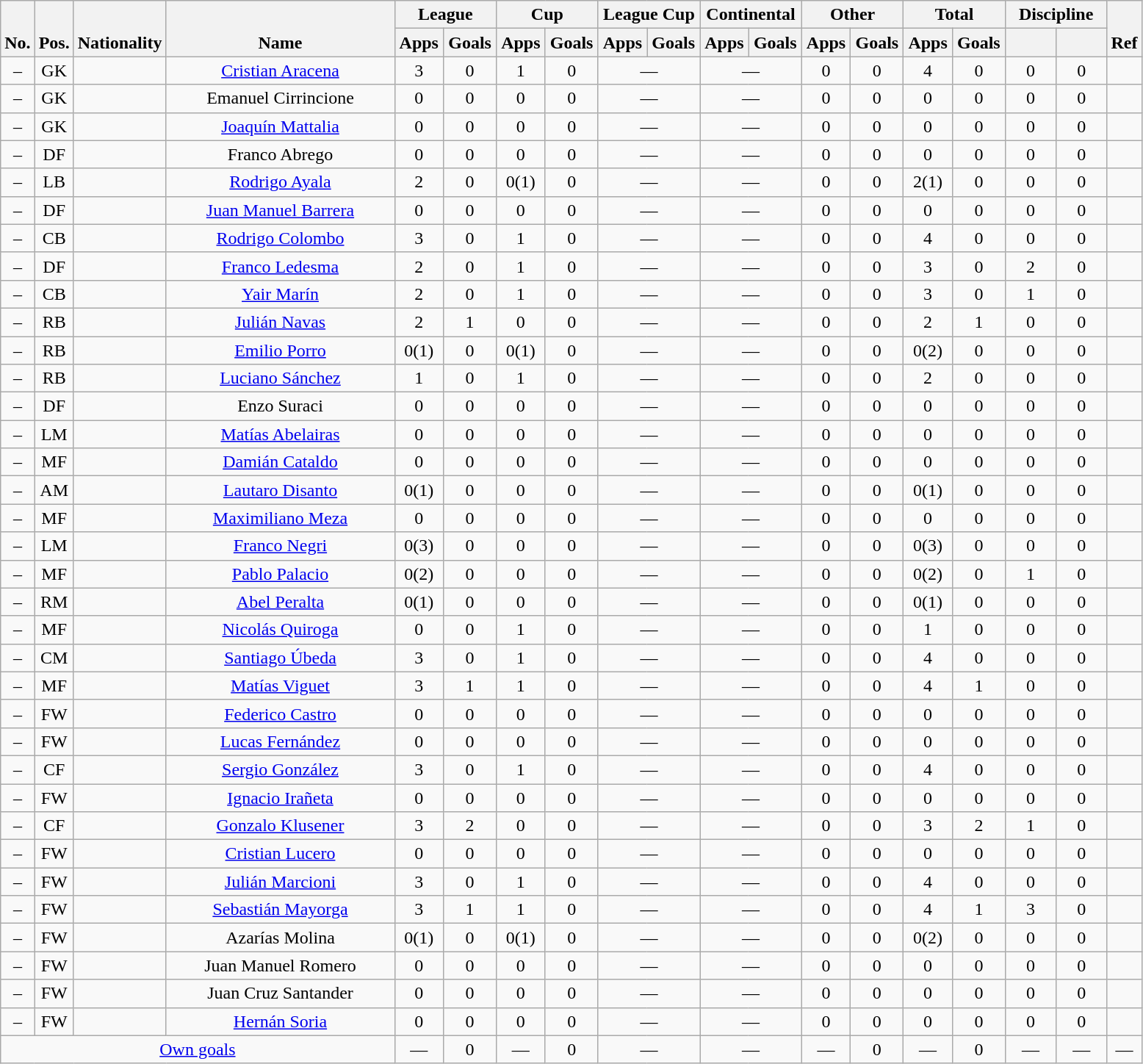<table class="wikitable" style="text-align:center">
<tr>
<th rowspan="2" valign="bottom">No.</th>
<th rowspan="2" valign="bottom">Pos.</th>
<th rowspan="2" valign="bottom">Nationality</th>
<th rowspan="2" valign="bottom" width="200">Name</th>
<th colspan="2" width="85">League</th>
<th colspan="2" width="85">Cup</th>
<th colspan="2" width="85">League Cup</th>
<th colspan="2" width="85">Continental</th>
<th colspan="2" width="85">Other</th>
<th colspan="2" width="85">Total</th>
<th colspan="2" width="85">Discipline</th>
<th rowspan="2" valign="bottom">Ref</th>
</tr>
<tr>
<th>Apps</th>
<th>Goals</th>
<th>Apps</th>
<th>Goals</th>
<th>Apps</th>
<th>Goals</th>
<th>Apps</th>
<th>Goals</th>
<th>Apps</th>
<th>Goals</th>
<th>Apps</th>
<th>Goals</th>
<th></th>
<th></th>
</tr>
<tr>
<td align="center">–</td>
<td align="center">GK</td>
<td align="center"></td>
<td align="center"><a href='#'>Cristian Aracena</a></td>
<td>3</td>
<td>0</td>
<td>1</td>
<td>0</td>
<td colspan="2">—</td>
<td colspan="2">—</td>
<td>0</td>
<td>0</td>
<td>4</td>
<td>0</td>
<td>0</td>
<td>0</td>
<td></td>
</tr>
<tr>
<td align="center">–</td>
<td align="center">GK</td>
<td align="center"></td>
<td align="center">Emanuel Cirrincione</td>
<td>0</td>
<td>0</td>
<td>0</td>
<td>0</td>
<td colspan="2">—</td>
<td colspan="2">—</td>
<td>0</td>
<td>0</td>
<td>0</td>
<td>0</td>
<td>0</td>
<td>0</td>
<td></td>
</tr>
<tr>
<td align="center">–</td>
<td align="center">GK</td>
<td align="center"></td>
<td align="center"><a href='#'>Joaquín Mattalia</a></td>
<td>0</td>
<td>0</td>
<td>0</td>
<td>0</td>
<td colspan="2">—</td>
<td colspan="2">—</td>
<td>0</td>
<td>0</td>
<td>0</td>
<td>0</td>
<td>0</td>
<td>0</td>
<td></td>
</tr>
<tr>
<td align="center">–</td>
<td align="center">DF</td>
<td align="center"></td>
<td align="center">Franco Abrego</td>
<td>0</td>
<td>0</td>
<td>0</td>
<td>0</td>
<td colspan="2">—</td>
<td colspan="2">—</td>
<td>0</td>
<td>0</td>
<td>0</td>
<td>0</td>
<td>0</td>
<td>0</td>
<td></td>
</tr>
<tr>
<td align="center">–</td>
<td align="center">LB</td>
<td align="center"></td>
<td align="center"><a href='#'>Rodrigo Ayala</a></td>
<td>2</td>
<td>0</td>
<td>0(1)</td>
<td>0</td>
<td colspan="2">—</td>
<td colspan="2">—</td>
<td>0</td>
<td>0</td>
<td>2(1)</td>
<td>0</td>
<td>0</td>
<td>0</td>
<td></td>
</tr>
<tr>
<td align="center">–</td>
<td align="center">DF</td>
<td align="center"></td>
<td align="center"><a href='#'>Juan Manuel Barrera</a></td>
<td>0</td>
<td>0</td>
<td>0</td>
<td>0</td>
<td colspan="2">—</td>
<td colspan="2">—</td>
<td>0</td>
<td>0</td>
<td>0</td>
<td>0</td>
<td>0</td>
<td>0</td>
<td></td>
</tr>
<tr>
<td align="center">–</td>
<td align="center">CB</td>
<td align="center"></td>
<td align="center"><a href='#'>Rodrigo Colombo</a></td>
<td>3</td>
<td>0</td>
<td>1</td>
<td>0</td>
<td colspan="2">—</td>
<td colspan="2">—</td>
<td>0</td>
<td>0</td>
<td>4</td>
<td>0</td>
<td>0</td>
<td>0</td>
<td></td>
</tr>
<tr>
<td align="center">–</td>
<td align="center">DF</td>
<td align="center"></td>
<td align="center"><a href='#'>Franco Ledesma</a></td>
<td>2</td>
<td>0</td>
<td>1</td>
<td>0</td>
<td colspan="2">—</td>
<td colspan="2">—</td>
<td>0</td>
<td>0</td>
<td>3</td>
<td>0</td>
<td>2</td>
<td>0</td>
<td></td>
</tr>
<tr>
<td align="center">–</td>
<td align="center">CB</td>
<td align="center"></td>
<td align="center"><a href='#'>Yair Marín</a></td>
<td>2</td>
<td>0</td>
<td>1</td>
<td>0</td>
<td colspan="2">—</td>
<td colspan="2">—</td>
<td>0</td>
<td>0</td>
<td>3</td>
<td>0</td>
<td>1</td>
<td>0</td>
<td></td>
</tr>
<tr>
<td align="center">–</td>
<td align="center">RB</td>
<td align="center"></td>
<td align="center"><a href='#'>Julián Navas</a></td>
<td>2</td>
<td>1</td>
<td>0</td>
<td>0</td>
<td colspan="2">—</td>
<td colspan="2">—</td>
<td>0</td>
<td>0</td>
<td>2</td>
<td>1</td>
<td>0</td>
<td>0</td>
<td></td>
</tr>
<tr>
<td align="center">–</td>
<td align="center">RB</td>
<td align="center"></td>
<td align="center"><a href='#'>Emilio Porro</a></td>
<td>0(1)</td>
<td>0</td>
<td>0(1)</td>
<td>0</td>
<td colspan="2">—</td>
<td colspan="2">—</td>
<td>0</td>
<td>0</td>
<td>0(2)</td>
<td>0</td>
<td>0</td>
<td>0</td>
<td></td>
</tr>
<tr>
<td align="center">–</td>
<td align="center">RB</td>
<td align="center"></td>
<td align="center"><a href='#'>Luciano Sánchez</a></td>
<td>1</td>
<td>0</td>
<td>1</td>
<td>0</td>
<td colspan="2">—</td>
<td colspan="2">—</td>
<td>0</td>
<td>0</td>
<td>2</td>
<td>0</td>
<td>0</td>
<td>0</td>
<td></td>
</tr>
<tr>
<td align="center">–</td>
<td align="center">DF</td>
<td align="center"></td>
<td align="center">Enzo Suraci</td>
<td>0</td>
<td>0</td>
<td>0</td>
<td>0</td>
<td colspan="2">—</td>
<td colspan="2">—</td>
<td>0</td>
<td>0</td>
<td>0</td>
<td>0</td>
<td>0</td>
<td>0</td>
<td></td>
</tr>
<tr>
<td align="center">–</td>
<td align="center">LM</td>
<td align="center"></td>
<td align="center"><a href='#'>Matías Abelairas</a></td>
<td>0</td>
<td>0</td>
<td>0</td>
<td>0</td>
<td colspan="2">—</td>
<td colspan="2">—</td>
<td>0</td>
<td>0</td>
<td>0</td>
<td>0</td>
<td>0</td>
<td>0</td>
<td></td>
</tr>
<tr>
<td align="center">–</td>
<td align="center">MF</td>
<td align="center"></td>
<td align="center"><a href='#'>Damián Cataldo</a></td>
<td>0</td>
<td>0</td>
<td>0</td>
<td>0</td>
<td colspan="2">—</td>
<td colspan="2">—</td>
<td>0</td>
<td>0</td>
<td>0</td>
<td>0</td>
<td>0</td>
<td>0</td>
<td></td>
</tr>
<tr>
<td align="center">–</td>
<td align="center">AM</td>
<td align="center"></td>
<td align="center"><a href='#'>Lautaro Disanto</a></td>
<td>0(1)</td>
<td>0</td>
<td>0</td>
<td>0</td>
<td colspan="2">—</td>
<td colspan="2">—</td>
<td>0</td>
<td>0</td>
<td>0(1)</td>
<td>0</td>
<td>0</td>
<td>0</td>
<td></td>
</tr>
<tr>
<td align="center">–</td>
<td align="center">MF</td>
<td align="center"></td>
<td align="center"><a href='#'>Maximiliano Meza</a></td>
<td>0</td>
<td>0</td>
<td>0</td>
<td>0</td>
<td colspan="2">—</td>
<td colspan="2">—</td>
<td>0</td>
<td>0</td>
<td>0</td>
<td>0</td>
<td>0</td>
<td>0</td>
<td></td>
</tr>
<tr>
<td align="center">–</td>
<td align="center">LM</td>
<td align="center"></td>
<td align="center"><a href='#'>Franco Negri</a></td>
<td>0(3)</td>
<td>0</td>
<td>0</td>
<td>0</td>
<td colspan="2">—</td>
<td colspan="2">—</td>
<td>0</td>
<td>0</td>
<td>0(3)</td>
<td>0</td>
<td>0</td>
<td>0</td>
<td></td>
</tr>
<tr>
<td align="center">–</td>
<td align="center">MF</td>
<td align="center"></td>
<td align="center"><a href='#'>Pablo Palacio</a></td>
<td>0(2)</td>
<td>0</td>
<td>0</td>
<td>0</td>
<td colspan="2">—</td>
<td colspan="2">—</td>
<td>0</td>
<td>0</td>
<td>0(2)</td>
<td>0</td>
<td>1</td>
<td>0</td>
<td></td>
</tr>
<tr>
<td align="center">–</td>
<td align="center">RM</td>
<td align="center"></td>
<td align="center"><a href='#'>Abel Peralta</a></td>
<td>0(1)</td>
<td>0</td>
<td>0</td>
<td>0</td>
<td colspan="2">—</td>
<td colspan="2">—</td>
<td>0</td>
<td>0</td>
<td>0(1)</td>
<td>0</td>
<td>0</td>
<td>0</td>
<td></td>
</tr>
<tr>
<td align="center">–</td>
<td align="center">MF</td>
<td align="center"></td>
<td align="center"><a href='#'>Nicolás Quiroga</a></td>
<td>0</td>
<td>0</td>
<td>1</td>
<td>0</td>
<td colspan="2">—</td>
<td colspan="2">—</td>
<td>0</td>
<td>0</td>
<td>1</td>
<td>0</td>
<td>0</td>
<td>0</td>
<td></td>
</tr>
<tr>
<td align="center">–</td>
<td align="center">CM</td>
<td align="center"></td>
<td align="center"><a href='#'>Santiago Úbeda</a></td>
<td>3</td>
<td>0</td>
<td>1</td>
<td>0</td>
<td colspan="2">—</td>
<td colspan="2">—</td>
<td>0</td>
<td>0</td>
<td>4</td>
<td>0</td>
<td>0</td>
<td>0</td>
<td></td>
</tr>
<tr>
<td align="center">–</td>
<td align="center">MF</td>
<td align="center"></td>
<td align="center"><a href='#'>Matías Viguet</a></td>
<td>3</td>
<td>1</td>
<td>1</td>
<td>0</td>
<td colspan="2">—</td>
<td colspan="2">—</td>
<td>0</td>
<td>0</td>
<td>4</td>
<td>1</td>
<td>0</td>
<td>0</td>
<td></td>
</tr>
<tr>
<td align="center">–</td>
<td align="center">FW</td>
<td align="center"></td>
<td align="center"><a href='#'>Federico Castro</a></td>
<td>0</td>
<td>0</td>
<td>0</td>
<td>0</td>
<td colspan="2">—</td>
<td colspan="2">—</td>
<td>0</td>
<td>0</td>
<td>0</td>
<td>0</td>
<td>0</td>
<td>0</td>
<td></td>
</tr>
<tr>
<td align="center">–</td>
<td align="center">FW</td>
<td align="center"></td>
<td align="center"><a href='#'>Lucas Fernández</a></td>
<td>0</td>
<td>0</td>
<td>0</td>
<td>0</td>
<td colspan="2">—</td>
<td colspan="2">—</td>
<td>0</td>
<td>0</td>
<td>0</td>
<td>0</td>
<td>0</td>
<td>0</td>
<td></td>
</tr>
<tr>
<td align="center">–</td>
<td align="center">CF</td>
<td align="center"></td>
<td align="center"><a href='#'>Sergio González</a></td>
<td>3</td>
<td>0</td>
<td>1</td>
<td>0</td>
<td colspan="2">—</td>
<td colspan="2">—</td>
<td>0</td>
<td>0</td>
<td>4</td>
<td>0</td>
<td>0</td>
<td>0</td>
<td></td>
</tr>
<tr>
<td align="center">–</td>
<td align="center">FW</td>
<td align="center"></td>
<td align="center"><a href='#'>Ignacio Irañeta</a></td>
<td>0</td>
<td>0</td>
<td>0</td>
<td>0</td>
<td colspan="2">—</td>
<td colspan="2">—</td>
<td>0</td>
<td>0</td>
<td>0</td>
<td>0</td>
<td>0</td>
<td>0</td>
<td></td>
</tr>
<tr>
<td align="center">–</td>
<td align="center">CF</td>
<td align="center"></td>
<td align="center"><a href='#'>Gonzalo Klusener</a></td>
<td>3</td>
<td>2</td>
<td>0</td>
<td>0</td>
<td colspan="2">—</td>
<td colspan="2">—</td>
<td>0</td>
<td>0</td>
<td>3</td>
<td>2</td>
<td>1</td>
<td>0</td>
<td></td>
</tr>
<tr>
<td align="center">–</td>
<td align="center">FW</td>
<td align="center"></td>
<td align="center"><a href='#'>Cristian Lucero</a></td>
<td>0</td>
<td>0</td>
<td>0</td>
<td>0</td>
<td colspan="2">—</td>
<td colspan="2">—</td>
<td>0</td>
<td>0</td>
<td>0</td>
<td>0</td>
<td>0</td>
<td>0</td>
<td></td>
</tr>
<tr>
<td align="center">–</td>
<td align="center">FW</td>
<td align="center"></td>
<td align="center"><a href='#'>Julián Marcioni</a></td>
<td>3</td>
<td>0</td>
<td>1</td>
<td>0</td>
<td colspan="2">—</td>
<td colspan="2">—</td>
<td>0</td>
<td>0</td>
<td>4</td>
<td>0</td>
<td>0</td>
<td>0</td>
<td></td>
</tr>
<tr>
<td align="center">–</td>
<td align="center">FW</td>
<td align="center"></td>
<td align="center"><a href='#'>Sebastián Mayorga</a></td>
<td>3</td>
<td>1</td>
<td>1</td>
<td>0</td>
<td colspan="2">—</td>
<td colspan="2">—</td>
<td>0</td>
<td>0</td>
<td>4</td>
<td>1</td>
<td>3</td>
<td>0</td>
<td></td>
</tr>
<tr>
<td align="center">–</td>
<td align="center">FW</td>
<td align="center"></td>
<td align="center">Azarías Molina</td>
<td>0(1)</td>
<td>0</td>
<td>0(1)</td>
<td>0</td>
<td colspan="2">—</td>
<td colspan="2">—</td>
<td>0</td>
<td>0</td>
<td>0(2)</td>
<td>0</td>
<td>0</td>
<td>0</td>
<td></td>
</tr>
<tr>
<td align="center">–</td>
<td align="center">FW</td>
<td align="center"></td>
<td align="center">Juan Manuel Romero</td>
<td>0</td>
<td>0</td>
<td>0</td>
<td>0</td>
<td colspan="2">—</td>
<td colspan="2">—</td>
<td>0</td>
<td>0</td>
<td>0</td>
<td>0</td>
<td>0</td>
<td>0</td>
<td></td>
</tr>
<tr>
<td align="center">–</td>
<td align="center">FW</td>
<td align="center"></td>
<td align="center">Juan Cruz Santander</td>
<td>0</td>
<td>0</td>
<td>0</td>
<td>0</td>
<td colspan="2">—</td>
<td colspan="2">—</td>
<td>0</td>
<td>0</td>
<td>0</td>
<td>0</td>
<td>0</td>
<td>0</td>
<td></td>
</tr>
<tr>
<td align="center">–</td>
<td align="center">FW</td>
<td align="center"></td>
<td align="center"><a href='#'>Hernán Soria</a></td>
<td>0</td>
<td>0</td>
<td>0</td>
<td>0</td>
<td colspan="2">—</td>
<td colspan="2">—</td>
<td>0</td>
<td>0</td>
<td>0</td>
<td>0</td>
<td>0</td>
<td>0</td>
<td></td>
</tr>
<tr>
<td colspan="4" align="center"><a href='#'>Own goals</a></td>
<td>—</td>
<td>0</td>
<td>—</td>
<td>0</td>
<td colspan="2">—</td>
<td colspan="2">—</td>
<td>—</td>
<td>0</td>
<td>—</td>
<td>0</td>
<td>—</td>
<td>—</td>
<td>—</td>
</tr>
</table>
